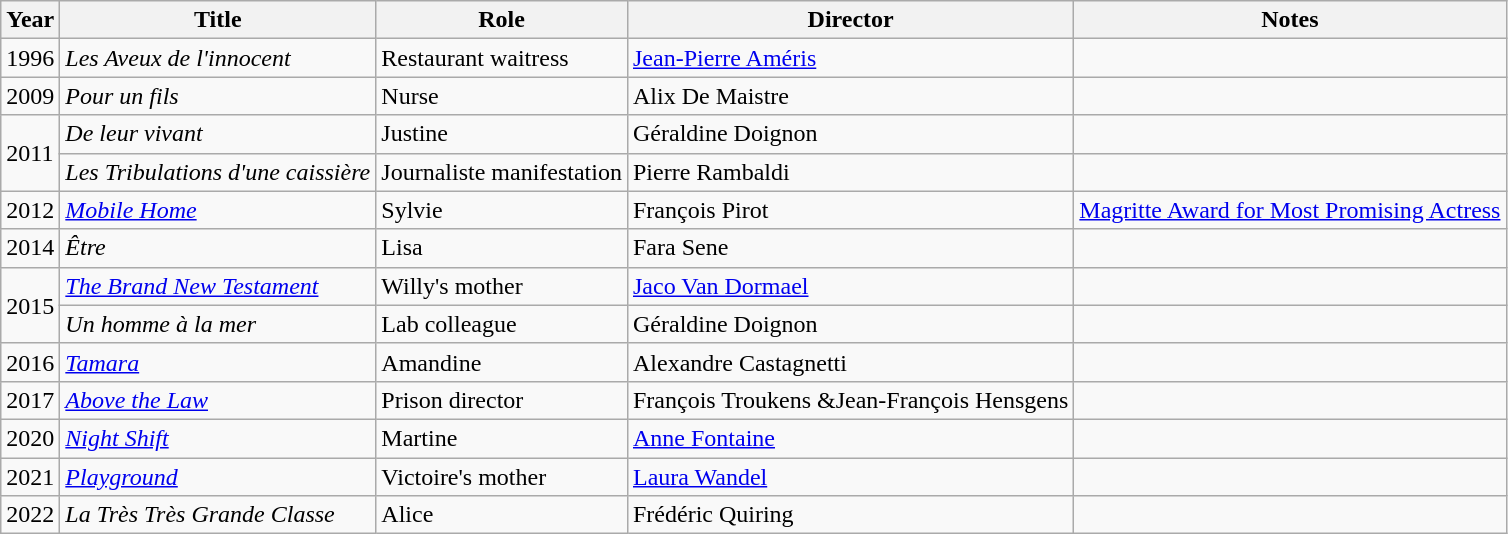<table class="wikitable">
<tr>
<th>Year</th>
<th>Title</th>
<th>Role</th>
<th>Director</th>
<th>Notes</th>
</tr>
<tr>
<td>1996</td>
<td><em>Les Aveux de l'innocent</em></td>
<td>Restaurant waitress</td>
<td><a href='#'>Jean-Pierre Améris</a></td>
<td></td>
</tr>
<tr>
<td>2009</td>
<td><em>Pour un fils</em></td>
<td>Nurse</td>
<td>Alix De Maistre</td>
<td></td>
</tr>
<tr>
<td rowspan="2">2011</td>
<td><em>De leur vivant</em></td>
<td>Justine</td>
<td>Géraldine Doignon</td>
<td></td>
</tr>
<tr>
<td><em>Les Tribulations d'une caissière</em></td>
<td>Journaliste manifestation</td>
<td>Pierre Rambaldi</td>
<td></td>
</tr>
<tr>
<td>2012</td>
<td><em><a href='#'>Mobile Home</a></em></td>
<td>Sylvie</td>
<td>François Pirot</td>
<td><a href='#'>Magritte Award for Most Promising Actress</a></td>
</tr>
<tr>
<td>2014</td>
<td><em>Être</em></td>
<td>Lisa</td>
<td>Fara Sene</td>
<td></td>
</tr>
<tr>
<td rowspan="2">2015</td>
<td><em><a href='#'>The Brand New Testament</a></em></td>
<td>Willy's mother</td>
<td><a href='#'>Jaco Van Dormael</a></td>
<td></td>
</tr>
<tr>
<td><em>Un homme à la mer</em></td>
<td>Lab colleague</td>
<td>Géraldine Doignon</td>
<td></td>
</tr>
<tr>
<td>2016</td>
<td><em><a href='#'>Tamara</a></em></td>
<td>Amandine</td>
<td>Alexandre Castagnetti</td>
<td></td>
</tr>
<tr>
<td>2017</td>
<td><em><a href='#'>Above the Law</a></em></td>
<td>Prison director</td>
<td>François Troukens &Jean-François Hensgens</td>
<td></td>
</tr>
<tr>
<td>2020</td>
<td><em><a href='#'>Night Shift</a></em></td>
<td>Martine</td>
<td><a href='#'>Anne Fontaine</a></td>
<td></td>
</tr>
<tr>
<td>2021</td>
<td><em><a href='#'>Playground</a></em></td>
<td>Victoire's mother</td>
<td><a href='#'>Laura Wandel</a></td>
<td></td>
</tr>
<tr>
<td>2022</td>
<td><em>La Très Très Grande Classe</em></td>
<td>Alice</td>
<td>Frédéric Quiring</td>
<td></td>
</tr>
</table>
